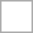<table style="border:solid 1px #aaa; float:center; margin-center:1em;" cellpadding="10" cellspacing="0">
<tr>
<td></td>
</tr>
</table>
